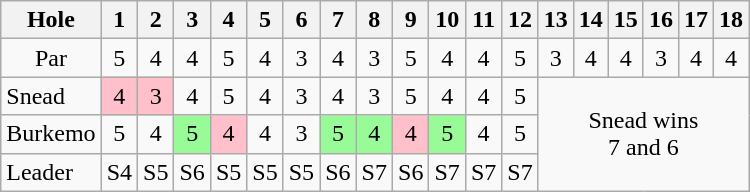<table class="wikitable" style="text-align:center">
<tr>
<th>Hole</th>
<th> 1 </th>
<th> 2 </th>
<th> 3 </th>
<th> 4 </th>
<th> 5 </th>
<th> 6 </th>
<th> 7 </th>
<th> 8 </th>
<th> 9 </th>
<th>10</th>
<th>11</th>
<th>12</th>
<th>13</th>
<th>14</th>
<th>15</th>
<th>16</th>
<th>17</th>
<th>18</th>
</tr>
<tr>
<td>Par</td>
<td>5</td>
<td>4</td>
<td>4</td>
<td>5</td>
<td>4</td>
<td>3</td>
<td>4</td>
<td>3</td>
<td>5</td>
<td>4</td>
<td>4</td>
<td>5</td>
<td>3</td>
<td>4</td>
<td>4</td>
<td>3</td>
<td>4</td>
<td>4</td>
</tr>
<tr>
<td align=left> Snead</td>
<td style="background: Pink;">4</td>
<td style="background: Pink;">3</td>
<td>4</td>
<td>5</td>
<td>4</td>
<td>3</td>
<td>4</td>
<td>3</td>
<td>5</td>
<td>4</td>
<td>4</td>
<td>5</td>
<td rowspan=3 colspan=6>Snead wins<br>7 and 6</td>
</tr>
<tr>
<td align=left> Burkemo</td>
<td>5</td>
<td>4</td>
<td style="background: PaleGreen;">5</td>
<td style="background: Pink;">4</td>
<td>4</td>
<td>3</td>
<td style="background: PaleGreen;">5</td>
<td style="background: PaleGreen;">4</td>
<td style="background: Pink;">4</td>
<td style="background: PaleGreen;">5</td>
<td>4</td>
<td>5</td>
</tr>
<tr>
<td align=left>Leader</td>
<td>S4</td>
<td>S5</td>
<td>S6</td>
<td>S5</td>
<td>S5</td>
<td>S5</td>
<td>S6</td>
<td>S7</td>
<td>S6</td>
<td>S7</td>
<td>S7</td>
<td>S7</td>
</tr>
</table>
